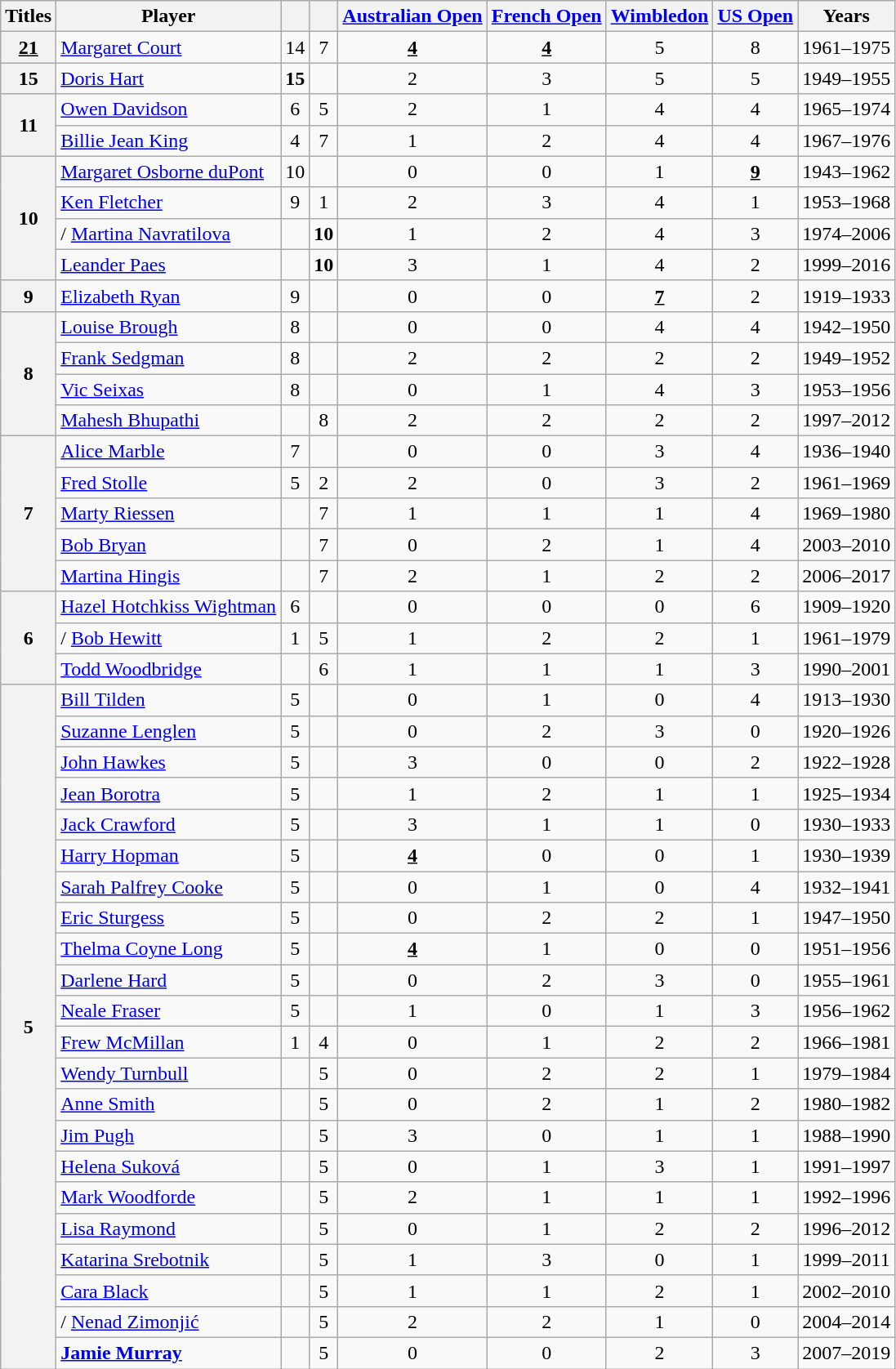<table class="wikitable sortable mw-datatable sticky-table-row1 sort-under-center" style="text-align: center;">
<tr>
<th>Titles</th>
<th>Player</th>
<th></th>
<th></th>
<th><a href='#'>Australian Open</a></th>
<th><a href='#'>French Open</a></th>
<th><a href='#'>Wimbledon</a></th>
<th><a href='#'>US Open</a></th>
<th>Years</th>
</tr>
<tr>
<th><u>21</u></th>
<td align=left> <a href='#'>Margaret Court</a></td>
<td>14</td>
<td>7</td>
<td><strong><u>4</u></strong></td>
<td><strong><u>4</u></strong></td>
<td>5</td>
<td>8</td>
<td>1961–1975</td>
</tr>
<tr>
<th>15</th>
<td align=left> <a href='#'>Doris Hart</a></td>
<td><strong>15</strong></td>
<td></td>
<td>2</td>
<td>3</td>
<td>5</td>
<td>5</td>
<td>1949–1955</td>
</tr>
<tr>
<th rowspan="2">11</th>
<td align=left> <a href='#'>Owen Davidson</a></td>
<td>6</td>
<td>5</td>
<td>2</td>
<td>1</td>
<td>4</td>
<td>4</td>
<td>1965–1974</td>
</tr>
<tr>
<td align=left> <a href='#'>Billie Jean King</a></td>
<td>4</td>
<td>7</td>
<td>1</td>
<td>2</td>
<td>4</td>
<td>4</td>
<td>1967–1976</td>
</tr>
<tr>
<th rowspan="4">10</th>
<td align=left> <a href='#'>Margaret Osborne duPont</a></td>
<td>10</td>
<td></td>
<td>0</td>
<td>0</td>
<td>1</td>
<td><strong><u>9</u></strong></td>
<td>1943–1962</td>
</tr>
<tr>
<td align=left> <a href='#'>Ken Fletcher</a></td>
<td>9</td>
<td>1</td>
<td>2</td>
<td>3</td>
<td>4</td>
<td>1</td>
<td>1953–1968</td>
</tr>
<tr>
<td align=left>/ <a href='#'>Martina Navratilova</a></td>
<td></td>
<td><strong>10</strong></td>
<td>1</td>
<td>2</td>
<td>4</td>
<td>3</td>
<td>1974–2006</td>
</tr>
<tr>
<td align=left> <a href='#'>Leander Paes</a></td>
<td></td>
<td><strong>10</strong></td>
<td>3</td>
<td>1</td>
<td>4</td>
<td>2</td>
<td>1999–2016</td>
</tr>
<tr>
<th>9</th>
<td align=left> <a href='#'>Elizabeth Ryan</a></td>
<td>9</td>
<td></td>
<td>0</td>
<td>0</td>
<td><strong><u>7</u></strong></td>
<td>2</td>
<td>1919–1933</td>
</tr>
<tr>
<th rowspan="4">8</th>
<td align=left> <a href='#'>Louise Brough</a></td>
<td>8</td>
<td></td>
<td>0</td>
<td>0</td>
<td>4</td>
<td>4</td>
<td>1942–1950</td>
</tr>
<tr>
<td align=left> <a href='#'>Frank Sedgman</a></td>
<td>8</td>
<td></td>
<td>2</td>
<td>2</td>
<td>2</td>
<td>2</td>
<td>1949–1952</td>
</tr>
<tr>
<td align=left> <a href='#'>Vic Seixas</a></td>
<td>8</td>
<td></td>
<td>0</td>
<td>1</td>
<td>4</td>
<td>3</td>
<td>1953–1956</td>
</tr>
<tr>
<td align=left> <a href='#'>Mahesh Bhupathi</a></td>
<td></td>
<td>8</td>
<td>2</td>
<td>2</td>
<td>2</td>
<td>2</td>
<td>1997–2012</td>
</tr>
<tr>
<th rowspan="5">7</th>
<td align=left> <a href='#'>Alice Marble</a></td>
<td>7</td>
<td></td>
<td>0</td>
<td>0</td>
<td>3</td>
<td>4</td>
<td>1936–1940</td>
</tr>
<tr>
<td align=left> <a href='#'>Fred Stolle</a></td>
<td>5</td>
<td>2</td>
<td>2</td>
<td>0</td>
<td>3</td>
<td>2</td>
<td>1961–1969</td>
</tr>
<tr>
<td align=left> <a href='#'>Marty Riessen</a></td>
<td></td>
<td>7</td>
<td>1</td>
<td>1</td>
<td>1</td>
<td>4</td>
<td>1969–1980</td>
</tr>
<tr>
<td align=left> <a href='#'>Bob Bryan</a></td>
<td></td>
<td>7</td>
<td>0</td>
<td>2</td>
<td>1</td>
<td>4</td>
<td>2003–2010</td>
</tr>
<tr>
<td align=left> <a href='#'>Martina Hingis</a></td>
<td></td>
<td>7</td>
<td>2</td>
<td>1</td>
<td>2</td>
<td>2</td>
<td>2006–2017</td>
</tr>
<tr>
<th rowspan="3">6</th>
<td align=left> <a href='#'>Hazel Hotchkiss Wightman</a></td>
<td>6</td>
<td></td>
<td>0</td>
<td>0</td>
<td>0</td>
<td>6</td>
<td>1909–1920</td>
</tr>
<tr>
<td align="left">/ <a href='#'>Bob Hewitt</a></td>
<td>1</td>
<td>5</td>
<td>1</td>
<td>2</td>
<td>2</td>
<td>1</td>
<td>1961–1979</td>
</tr>
<tr>
<td align=left> <a href='#'>Todd Woodbridge</a></td>
<td></td>
<td>6</td>
<td>1</td>
<td>1</td>
<td>1</td>
<td>3</td>
<td>1990–2001</td>
</tr>
<tr>
<th rowspan="22">5</th>
<td align=left> <a href='#'>Bill Tilden</a></td>
<td>5</td>
<td></td>
<td>0</td>
<td>1</td>
<td>0</td>
<td>4</td>
<td>1913–1930</td>
</tr>
<tr>
<td align=left> <a href='#'>Suzanne Lenglen</a></td>
<td>5</td>
<td></td>
<td>0</td>
<td>2</td>
<td>3</td>
<td>0</td>
<td>1920–1926</td>
</tr>
<tr>
<td align=left> <a href='#'>John Hawkes</a></td>
<td>5</td>
<td></td>
<td>3</td>
<td>0</td>
<td>0</td>
<td>2</td>
<td>1922–1928</td>
</tr>
<tr>
<td align=left> <a href='#'>Jean Borotra</a></td>
<td>5</td>
<td></td>
<td>1</td>
<td>2</td>
<td>1</td>
<td>1</td>
<td>1925–1934</td>
</tr>
<tr>
<td align=left> <a href='#'>Jack Crawford</a></td>
<td>5</td>
<td></td>
<td>3</td>
<td>1</td>
<td>1</td>
<td>0</td>
<td>1930–1933</td>
</tr>
<tr>
<td align=left> <a href='#'>Harry Hopman</a></td>
<td>5</td>
<td></td>
<td><strong><u>4</u></strong></td>
<td>0</td>
<td>0</td>
<td>1</td>
<td>1930–1939</td>
</tr>
<tr>
<td align=left> <a href='#'>Sarah Palfrey Cooke</a></td>
<td>5</td>
<td></td>
<td>0</td>
<td>1</td>
<td>0</td>
<td>4</td>
<td>1932–1941</td>
</tr>
<tr>
<td align=left> <a href='#'>Eric Sturgess</a></td>
<td>5</td>
<td></td>
<td>0</td>
<td>2</td>
<td>2</td>
<td>1</td>
<td>1947–1950</td>
</tr>
<tr>
<td align=left> <a href='#'>Thelma Coyne Long</a></td>
<td>5</td>
<td></td>
<td><strong><u>4</u></strong></td>
<td>1</td>
<td>0</td>
<td>0</td>
<td>1951–1956</td>
</tr>
<tr>
<td align=left> <a href='#'>Darlene Hard</a></td>
<td>5</td>
<td></td>
<td>0</td>
<td>2</td>
<td>3</td>
<td>0</td>
<td>1955–1961</td>
</tr>
<tr>
<td align=left> <a href='#'>Neale Fraser</a></td>
<td>5</td>
<td></td>
<td>1</td>
<td>0</td>
<td>1</td>
<td>3</td>
<td>1956–1962</td>
</tr>
<tr>
<td align=left> <a href='#'>Frew McMillan</a></td>
<td>1</td>
<td>4</td>
<td>0</td>
<td>1</td>
<td>2</td>
<td>2</td>
<td>1966–1981</td>
</tr>
<tr>
<td align=left> <a href='#'>Wendy Turnbull</a></td>
<td></td>
<td>5</td>
<td>0</td>
<td>2</td>
<td>2</td>
<td>1</td>
<td>1979–1984</td>
</tr>
<tr>
<td align=left> <a href='#'>Anne Smith</a></td>
<td></td>
<td>5</td>
<td>0</td>
<td>2</td>
<td>1</td>
<td>2</td>
<td>1980–1982</td>
</tr>
<tr>
<td align=left> <a href='#'>Jim Pugh</a></td>
<td></td>
<td>5</td>
<td>3</td>
<td>0</td>
<td>1</td>
<td>1</td>
<td>1988–1990</td>
</tr>
<tr>
<td align=left> <a href='#'>Helena Suková</a></td>
<td></td>
<td>5</td>
<td>0</td>
<td>1</td>
<td>3</td>
<td>1</td>
<td>1991–1997</td>
</tr>
<tr>
<td align=left> <a href='#'>Mark Woodforde</a></td>
<td></td>
<td>5</td>
<td>2</td>
<td>1</td>
<td>1</td>
<td>1</td>
<td>1992–1996</td>
</tr>
<tr>
<td align=left> <a href='#'>Lisa Raymond</a></td>
<td></td>
<td>5</td>
<td>0</td>
<td>1</td>
<td>2</td>
<td>2</td>
<td>1996–2012</td>
</tr>
<tr>
<td align=left> <a href='#'>Katarina Srebotnik</a></td>
<td></td>
<td>5</td>
<td>1</td>
<td>3</td>
<td>0</td>
<td>1</td>
<td>1999–2011</td>
</tr>
<tr>
<td align=left> <a href='#'>Cara Black</a></td>
<td></td>
<td>5</td>
<td>1</td>
<td>1</td>
<td>2</td>
<td>1</td>
<td>2002–2010</td>
</tr>
<tr>
<td align=left>/ <a href='#'>Nenad Zimonjić</a></td>
<td></td>
<td>5</td>
<td>2</td>
<td>2</td>
<td>1</td>
<td>0</td>
<td>2004–2014</td>
</tr>
<tr>
<td align=left> <strong><a href='#'>Jamie Murray</a></strong></td>
<td></td>
<td>5</td>
<td>0</td>
<td>0</td>
<td>2</td>
<td>3</td>
<td>2007–2019</td>
</tr>
</table>
